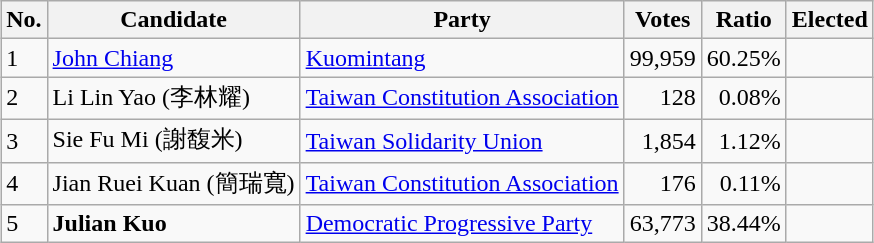<table class="wikitable" style="margin:1em auto;">
<tr>
<th>No.</th>
<th>Candidate</th>
<th>Party</th>
<th>Votes</th>
<th>Ratio</th>
<th>Elected</th>
</tr>
<tr>
<td>1</td>
<td><a href='#'>John Chiang</a></td>
<td><a href='#'>Kuomintang</a></td>
<td align="right">99,959</td>
<td align="right">60.25%</td>
<td align="center"><div></div></td>
</tr>
<tr>
<td>2</td>
<td>Li Lin Yao  (李林耀)</td>
<td><a href='#'>Taiwan Constitution Association</a></td>
<td align="right">128</td>
<td align="right">0.08%</td>
<td></td>
</tr>
<tr>
<td>3</td>
<td>Sie Fu Mi  (謝馥米)</td>
<td><a href='#'>Taiwan Solidarity Union</a></td>
<td align="right">1,854</td>
<td align="right">1.12%</td>
<td></td>
</tr>
<tr>
<td>4</td>
<td>Jian Ruei Kuan  (簡瑞寬)</td>
<td><a href='#'>Taiwan Constitution Association</a></td>
<td align="right">176</td>
<td align="right">0.11%</td>
<td></td>
</tr>
<tr>
<td>5</td>
<td><strong>Julian Kuo</strong></td>
<td><a href='#'>Democratic Progressive Party</a></td>
<td align="right">63,773</td>
<td align="right">38.44%</td>
<td></td>
</tr>
</table>
